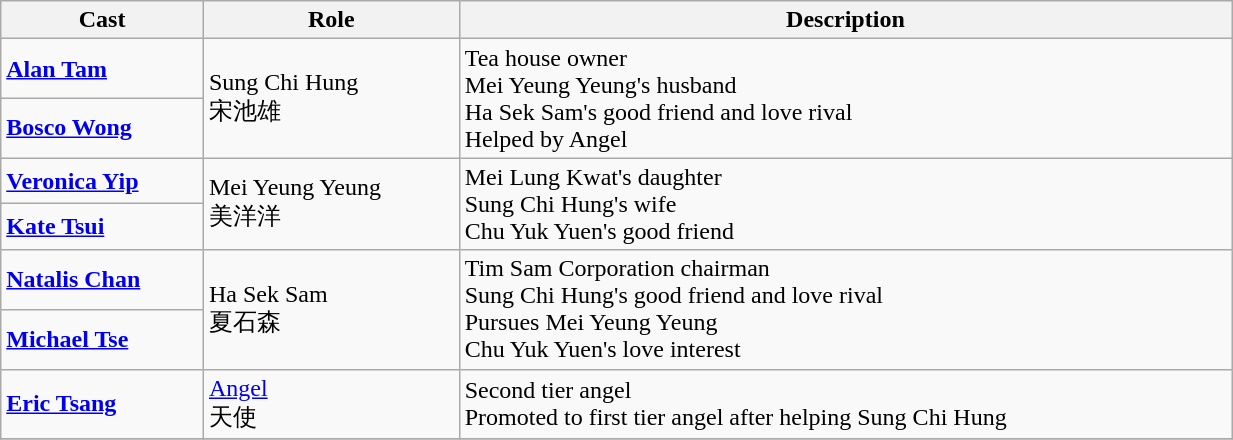<table class="wikitable" width="65%">
<tr>
<th>Cast</th>
<th>Role</th>
<th>Description</th>
</tr>
<tr>
<td><strong><a href='#'>Alan Tam</a></strong></td>
<td rowspan="2">Sung Chi Hung<br>宋池雄</td>
<td rowspan="2">Tea house owner<br>Mei Yeung Yeung's husband<br>Ha Sek Sam's good friend and love rival<br>Helped by Angel</td>
</tr>
<tr>
<td><strong><a href='#'>Bosco Wong</a></strong> </td>
</tr>
<tr>
<td><strong><a href='#'>Veronica Yip</a></strong></td>
<td rowspan="2">Mei Yeung Yeung<br>美洋洋</td>
<td rowspan="2">Mei Lung Kwat's daughter<br>Sung Chi Hung's wife<br>Chu Yuk Yuen's good friend</td>
</tr>
<tr>
<td><strong><a href='#'>Kate Tsui</a></strong> </td>
</tr>
<tr>
<td><strong><a href='#'>Natalis Chan</a></strong></td>
<td rowspan="2">Ha Sek Sam<br>夏石森</td>
<td rowspan="2">Tim Sam Corporation chairman<br>Sung Chi Hung's good friend and love rival<br>Pursues Mei Yeung Yeung<br>Chu Yuk Yuen's love interest</td>
</tr>
<tr>
<td><strong><a href='#'>Michael Tse</a></strong> </td>
</tr>
<tr>
<td><strong><a href='#'>Eric Tsang</a></strong></td>
<td><a href='#'>Angel</a><br>天使</td>
<td>Second tier angel<br>Promoted to first tier angel after helping Sung Chi Hung</td>
</tr>
<tr>
</tr>
</table>
